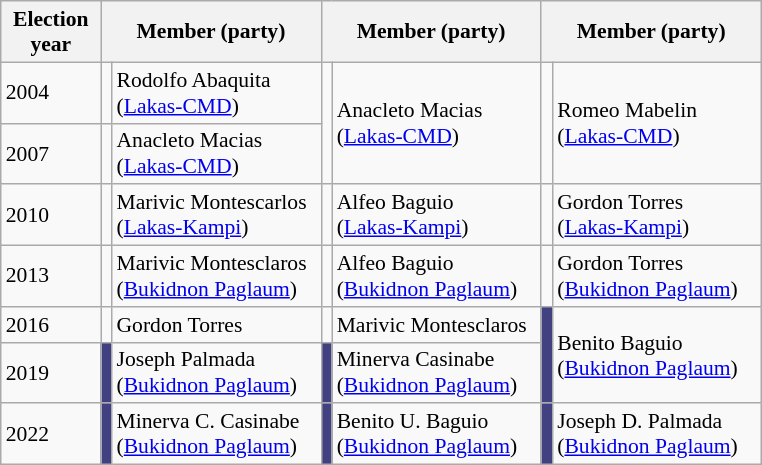<table class=wikitable style="font-size:90%">
<tr>
<th width=60px>Election<br>year</th>
<th colspan=2 width=140px>Member (party)</th>
<th colspan=2 width=140px>Member (party)</th>
<th colspan=2 width=140px>Member (party)</th>
</tr>
<tr>
<td>2004</td>
<td bgcolor=></td>
<td>Rodolfo Abaquita<br>(<a href='#'>Lakas-CMD</a>)</td>
<td rowspan=2 bgcolor=></td>
<td rowspan=2>Anacleto Macias<br>(<a href='#'>Lakas-CMD</a>)</td>
<td rowspan=2 bgcolor=></td>
<td rowspan=2>Romeo Mabelin<br>(<a href='#'>Lakas-CMD</a>)</td>
</tr>
<tr>
<td>2007</td>
<td bgcolor=></td>
<td>Anacleto Macias<br>(<a href='#'>Lakas-CMD</a>)</td>
</tr>
<tr>
<td>2010</td>
<td bgcolor=></td>
<td>Marivic Montescarlos<br>(<a href='#'>Lakas-Kampi</a>)</td>
<td bgcolor=></td>
<td>Alfeo Baguio<br>(<a href='#'>Lakas-Kampi</a>)</td>
<td bgcolor=></td>
<td>Gordon Torres<br>(<a href='#'>Lakas-Kampi</a>)</td>
</tr>
<tr>
<td>2013</td>
<td bgcolor=></td>
<td>Marivic Montesclaros<br>(<a href='#'>Bukidnon Paglaum</a>)</td>
<td bgcolor=></td>
<td>Alfeo Baguio<br>(<a href='#'>Bukidnon Paglaum</a>)</td>
<td bgcolor=></td>
<td>Gordon Torres<br>(<a href='#'>Bukidnon Paglaum</a>)</td>
</tr>
<tr>
<td>2016</td>
<td bgcolor=></td>
<td>Gordon Torres</td>
<td bgcolor=></td>
<td>Marivic Montesclaros</td>
<td rowspan=2 bgcolor=#414181></td>
<td rowspan=2>Benito Baguio<br>(<a href='#'>Bukidnon Paglaum</a>)</td>
</tr>
<tr>
<td>2019</td>
<td bgcolor= #414181></td>
<td>Joseph Palmada<br>(<a href='#'>Bukidnon Paglaum</a>)</td>
<td bgcolor= #414181></td>
<td>Minerva Casinabe<br>(<a href='#'>Bukidnon Paglaum</a>)</td>
</tr>
<tr>
<td>2022</td>
<td bgcolor= #414181></td>
<td>Minerva C. Casinabe<br>(<a href='#'>Bukidnon Paglaum</a>)</td>
<td bgcolor= #414181></td>
<td>Benito U. Baguio<br>(<a href='#'>Bukidnon Paglaum</a>)</td>
<td bgcolor= #414181></td>
<td>Joseph D. Palmada<br>(<a href='#'>Bukidnon Paglaum</a>)</td>
</tr>
</table>
